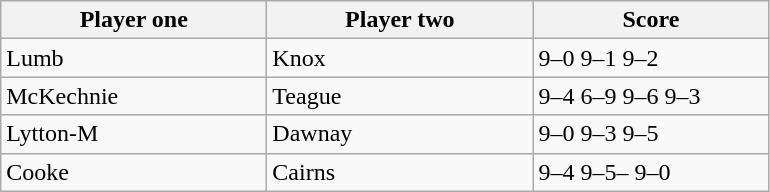<table class="wikitable">
<tr>
<th width=170>Player one</th>
<th width=170>Player two</th>
<th width=150>Score</th>
</tr>
<tr>
<td> Lumb</td>
<td> Knox</td>
<td>9–0 9–1 9–2</td>
</tr>
<tr>
<td> McKechnie</td>
<td> Teague</td>
<td>9–4 6–9 9–6 9–3</td>
</tr>
<tr>
<td> Lytton-M</td>
<td> Dawnay</td>
<td>9–0 9–3 9–5</td>
</tr>
<tr>
<td> Cooke</td>
<td> Cairns</td>
<td>9–4 9–5– 9–0</td>
</tr>
</table>
